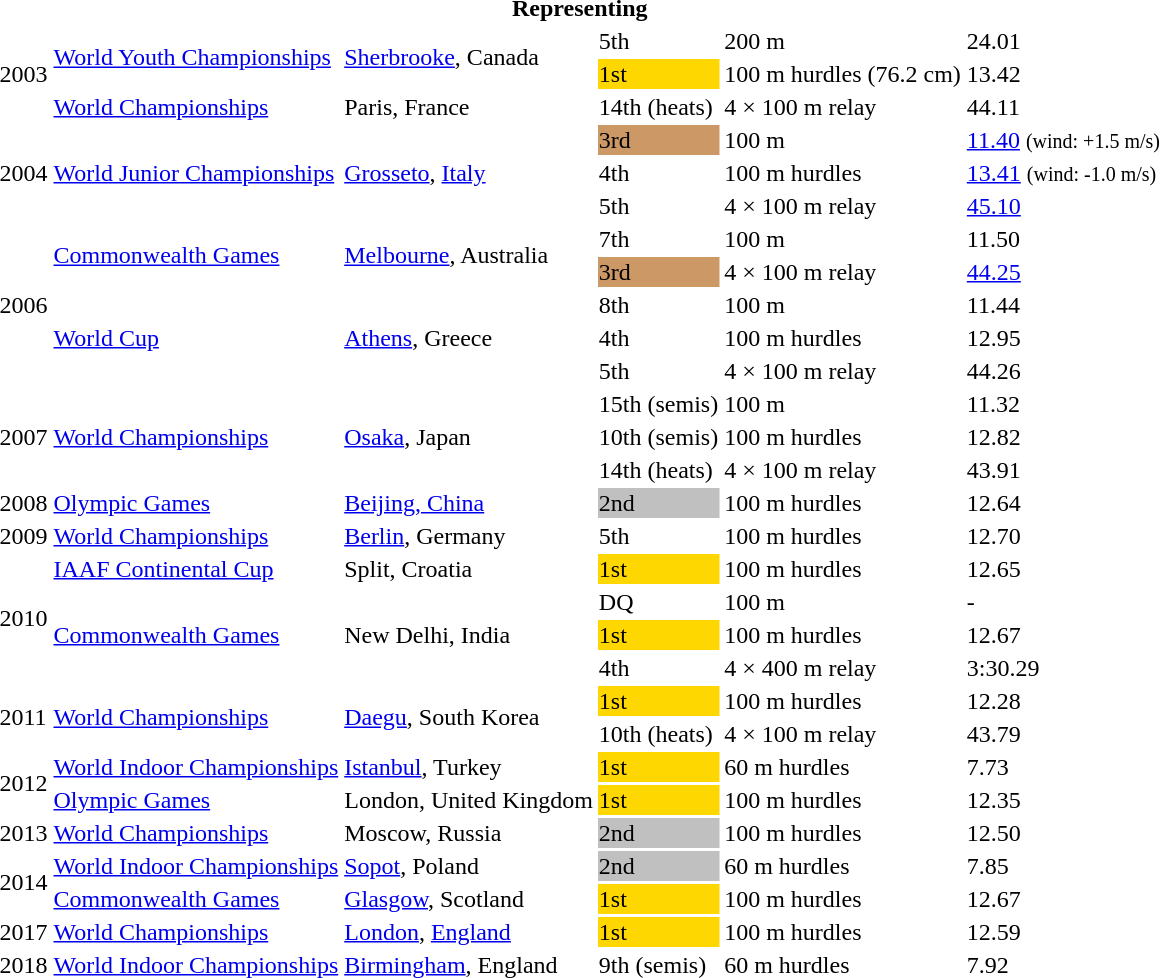<table>
<tr>
<th colspan="6">Representing </th>
</tr>
<tr>
<td rowspan=3>2003</td>
<td rowspan=2><a href='#'>World Youth Championships</a></td>
<td rowspan=2><a href='#'>Sherbrooke</a>, Canada</td>
<td align="centre">5th</td>
<td>200 m</td>
<td>24.01</td>
</tr>
<tr>
<td bgcolor="gold">1st</td>
<td>100 m hurdles (76.2 cm)</td>
<td>13.42</td>
</tr>
<tr>
<td><a href='#'>World Championships</a></td>
<td>Paris, France</td>
<td align="centre">14th (heats)</td>
<td>4 × 100 m relay</td>
<td>44.11</td>
</tr>
<tr>
<td rowspan=3>2004</td>
<td rowspan=3><a href='#'>World Junior Championships</a></td>
<td rowspan=3><a href='#'>Grosseto</a>, <a href='#'>Italy</a></td>
<td bgcolor="cc9966">3rd</td>
<td>100 m</td>
<td><a href='#'>11.40</a> <small>(wind: +1.5 m/s)</small></td>
</tr>
<tr>
<td>4th</td>
<td>100 m hurdles</td>
<td><a href='#'>13.41</a> <small>(wind: -1.0 m/s)</small></td>
</tr>
<tr>
<td>5th</td>
<td>4 × 100 m relay</td>
<td><a href='#'>45.10</a></td>
</tr>
<tr>
<td rowspan=5>2006</td>
<td rowspan=2><a href='#'>Commonwealth Games</a></td>
<td rowspan=2><a href='#'>Melbourne</a>, Australia</td>
<td align="centre">7th</td>
<td>100 m</td>
<td>11.50</td>
</tr>
<tr>
<td bgcolor="cc9966">3rd</td>
<td>4 × 100 m relay</td>
<td><a href='#'>44.25</a></td>
</tr>
<tr>
<td rowspan=3><a href='#'>World Cup</a></td>
<td rowspan=3><a href='#'>Athens</a>, Greece</td>
<td align="centre">8th</td>
<td>100 m</td>
<td>11.44</td>
</tr>
<tr>
<td align="centre">4th</td>
<td>100 m hurdles</td>
<td>12.95</td>
</tr>
<tr>
<td align="centre">5th</td>
<td>4 × 100 m relay</td>
<td>44.26</td>
</tr>
<tr>
<td rowspan=3>2007</td>
<td rowspan=3><a href='#'>World Championships</a></td>
<td rowspan=3><a href='#'>Osaka</a>, Japan</td>
<td align="centre">15th (semis)</td>
<td>100 m</td>
<td>11.32</td>
</tr>
<tr>
<td align="centre">10th (semis)</td>
<td>100 m hurdles</td>
<td>12.82</td>
</tr>
<tr>
<td align="centre">14th (heats)</td>
<td>4 × 100 m relay</td>
<td>43.91</td>
</tr>
<tr>
<td>2008</td>
<td><a href='#'>Olympic Games</a></td>
<td><a href='#'>Beijing, China</a></td>
<td bgcolor="silver" align="centre">2nd</td>
<td>100 m hurdles</td>
<td>12.64</td>
</tr>
<tr>
<td>2009</td>
<td><a href='#'>World Championships</a></td>
<td><a href='#'>Berlin</a>, Germany</td>
<td align="centre">5th</td>
<td>100 m hurdles</td>
<td>12.70</td>
</tr>
<tr>
<td rowspan=4>2010</td>
<td><a href='#'>IAAF Continental Cup</a></td>
<td>Split, Croatia</td>
<td bgcolor="gold" align="centre">1st</td>
<td>100 m hurdles</td>
<td>12.65</td>
</tr>
<tr>
<td rowspan=3><a href='#'>Commonwealth Games</a></td>
<td rowspan=3>New Delhi, India</td>
<td align="centre">DQ</td>
<td>100 m</td>
<td align="centre">-</td>
</tr>
<tr>
<td bgcolor="gold" align="centre">1st</td>
<td>100 m hurdles</td>
<td>12.67</td>
</tr>
<tr>
<td align="centre">4th</td>
<td>4 × 400 m relay</td>
<td>3:30.29</td>
</tr>
<tr>
<td rowspan=2>2011</td>
<td rowspan=2><a href='#'>World Championships</a></td>
<td rowspan=2><a href='#'>Daegu</a>, South Korea</td>
<td bgcolor="gold" align="centre">1st</td>
<td>100 m hurdles</td>
<td>12.28</td>
</tr>
<tr>
<td align="centre">10th (heats)</td>
<td>4 × 100 m relay</td>
<td>43.79</td>
</tr>
<tr>
<td rowspan=2>2012</td>
<td><a href='#'>World Indoor Championships</a></td>
<td><a href='#'>Istanbul</a>, Turkey</td>
<td bgcolor="gold" align="centre">1st</td>
<td>60 m hurdles</td>
<td>7.73</td>
</tr>
<tr>
<td><a href='#'>Olympic Games</a></td>
<td>London, United Kingdom</td>
<td bgcolor="gold" align="centre">1st</td>
<td>100 m hurdles</td>
<td>12.35</td>
</tr>
<tr>
<td>2013</td>
<td><a href='#'>World Championships</a></td>
<td>Moscow, Russia</td>
<td bgcolor="silver" align="centre">2nd</td>
<td>100 m hurdles</td>
<td>12.50</td>
</tr>
<tr>
<td rowspan=2>2014</td>
<td><a href='#'>World Indoor Championships</a></td>
<td><a href='#'>Sopot</a>, Poland</td>
<td bgcolor="silver" align="centre">2nd</td>
<td>60 m hurdles</td>
<td>7.85</td>
</tr>
<tr>
<td><a href='#'>Commonwealth Games</a></td>
<td><a href='#'>Glasgow</a>, Scotland</td>
<td bgcolor="gold" align="centre">1st</td>
<td>100 m hurdles</td>
<td>12.67</td>
</tr>
<tr>
<td>2017</td>
<td><a href='#'>World Championships</a></td>
<td><a href='#'>London</a>, <a href='#'>England</a></td>
<td bgcolor="gold" align="centre">1st</td>
<td>100 m hurdles</td>
<td>12.59</td>
</tr>
<tr>
<td>2018</td>
<td><a href='#'>World Indoor Championships</a></td>
<td><a href='#'>Birmingham</a>, England</td>
<td align="centre">9th (semis)</td>
<td>60 m hurdles</td>
<td>7.92</td>
</tr>
<tr>
</tr>
</table>
